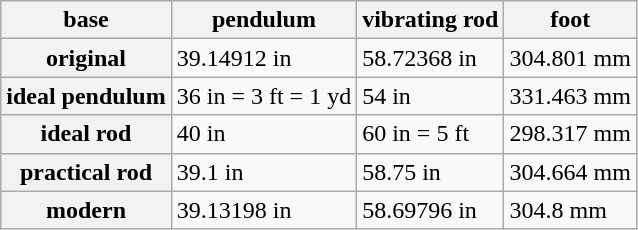<table class="wikitable right">
<tr>
<th>base</th>
<th>pendulum</th>
<th>vibrating rod</th>
<th>foot</th>
</tr>
<tr>
<th>original</th>
<td>39.14912 in</td>
<td>58.72368 in</td>
<td>304.801 mm</td>
</tr>
<tr>
<th>ideal pendulum</th>
<td>36 in = 3 ft = 1 yd</td>
<td>54 in</td>
<td>331.463 mm</td>
</tr>
<tr>
<th>ideal rod</th>
<td>40 in</td>
<td>60 in = 5 ft</td>
<td>298.317 mm</td>
</tr>
<tr>
<th>practical rod</th>
<td>39.1 in</td>
<td>58.75 in</td>
<td>304.664 mm</td>
</tr>
<tr>
<th>modern</th>
<td>39.13198 in</td>
<td>58.69796 in</td>
<td>304.8 mm</td>
</tr>
</table>
